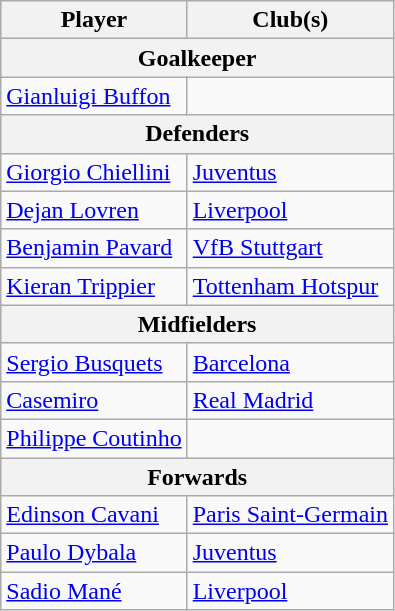<table class="wikitable mw-collapsible mw-collapsed">
<tr>
<th>Player</th>
<th>Club(s)</th>
</tr>
<tr>
<th colspan="2">Goalkeeper</th>
</tr>
<tr>
<td> <a href='#'>Gianluigi Buffon</a></td>
<td></td>
</tr>
<tr>
<th colspan="2">Defenders</th>
</tr>
<tr>
<td> <a href='#'>Giorgio Chiellini</a></td>
<td> <a href='#'>Juventus</a></td>
</tr>
<tr>
<td> <a href='#'>Dejan Lovren</a></td>
<td> <a href='#'>Liverpool</a></td>
</tr>
<tr>
<td> <a href='#'>Benjamin Pavard</a></td>
<td> <a href='#'>VfB Stuttgart</a></td>
</tr>
<tr>
<td> <a href='#'>Kieran Trippier</a></td>
<td> <a href='#'>Tottenham Hotspur</a></td>
</tr>
<tr>
<th colspan="2">Midfielders</th>
</tr>
<tr>
<td> <a href='#'>Sergio Busquets</a></td>
<td> <a href='#'>Barcelona</a></td>
</tr>
<tr>
<td> <a href='#'>Casemiro</a></td>
<td> <a href='#'>Real Madrid</a></td>
</tr>
<tr>
<td> <a href='#'>Philippe Coutinho</a></td>
<td></td>
</tr>
<tr>
<th colspan="2">Forwards</th>
</tr>
<tr>
<td> <a href='#'>Edinson Cavani</a></td>
<td> <a href='#'>Paris Saint-Germain</a></td>
</tr>
<tr>
<td> <a href='#'>Paulo Dybala</a></td>
<td> <a href='#'>Juventus</a></td>
</tr>
<tr>
<td> <a href='#'>Sadio Mané</a></td>
<td> <a href='#'>Liverpool</a></td>
</tr>
</table>
